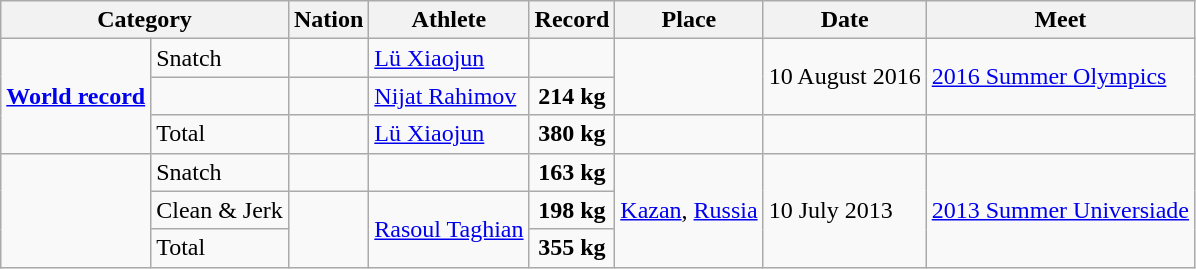<table class="wikitable" style="text-align:center;">
<tr>
<th colspan="2">Category</th>
<th>Nation</th>
<th>Athlete</th>
<th>Record</th>
<th>Place</th>
<th>Date</th>
<th>Meet</th>
</tr>
<tr>
<td rowspan="3"><strong><a href='#'>World record</a></strong></td>
<td align="left">Snatch</td>
<td align="left"></td>
<td align="left"><a href='#'>Lü Xiaojun</a></td>
<td><strong></strong></td>
<td align="left" rowspan="2"></td>
<td align="left" rowspan="2">10 August 2016</td>
<td align="left" rowspan="2"><a href='#'>2016 Summer Olympics</a></td>
</tr>
<tr>
<td align="left"></td>
<td align="left"></td>
<td align="left"><a href='#'>Nijat Rahimov</a></td>
<td><strong>214 kg</strong></td>
</tr>
<tr>
<td align="left">Total</td>
<td align="left"></td>
<td align="left"><a href='#'>Lü Xiaojun</a></td>
<td><strong>380 kg</strong></td>
<td align="left"></td>
<td align="left"></td>
<td align="left"></td>
</tr>
<tr>
<td rowspan="3"><strong></strong></td>
<td align="left">Snatch</td>
<td align="left"></td>
<td align="left"></td>
<td><strong>163 kg</strong></td>
<td align="left" rowspan="3"><a href='#'>Kazan</a>, <a href='#'>Russia</a></td>
<td align="left" rowspan="3">10 July 2013</td>
<td align="left" rowspan="3"><a href='#'>2013 Summer Universiade</a></td>
</tr>
<tr>
<td align="left">Clean & Jerk</td>
<td align="left" rowspan="2"></td>
<td align="left" rowspan="2"><a href='#'>Rasoul Taghian</a></td>
<td><strong>198 kg</strong></td>
</tr>
<tr>
<td align="left">Total</td>
<td><strong>355 kg</strong></td>
</tr>
</table>
